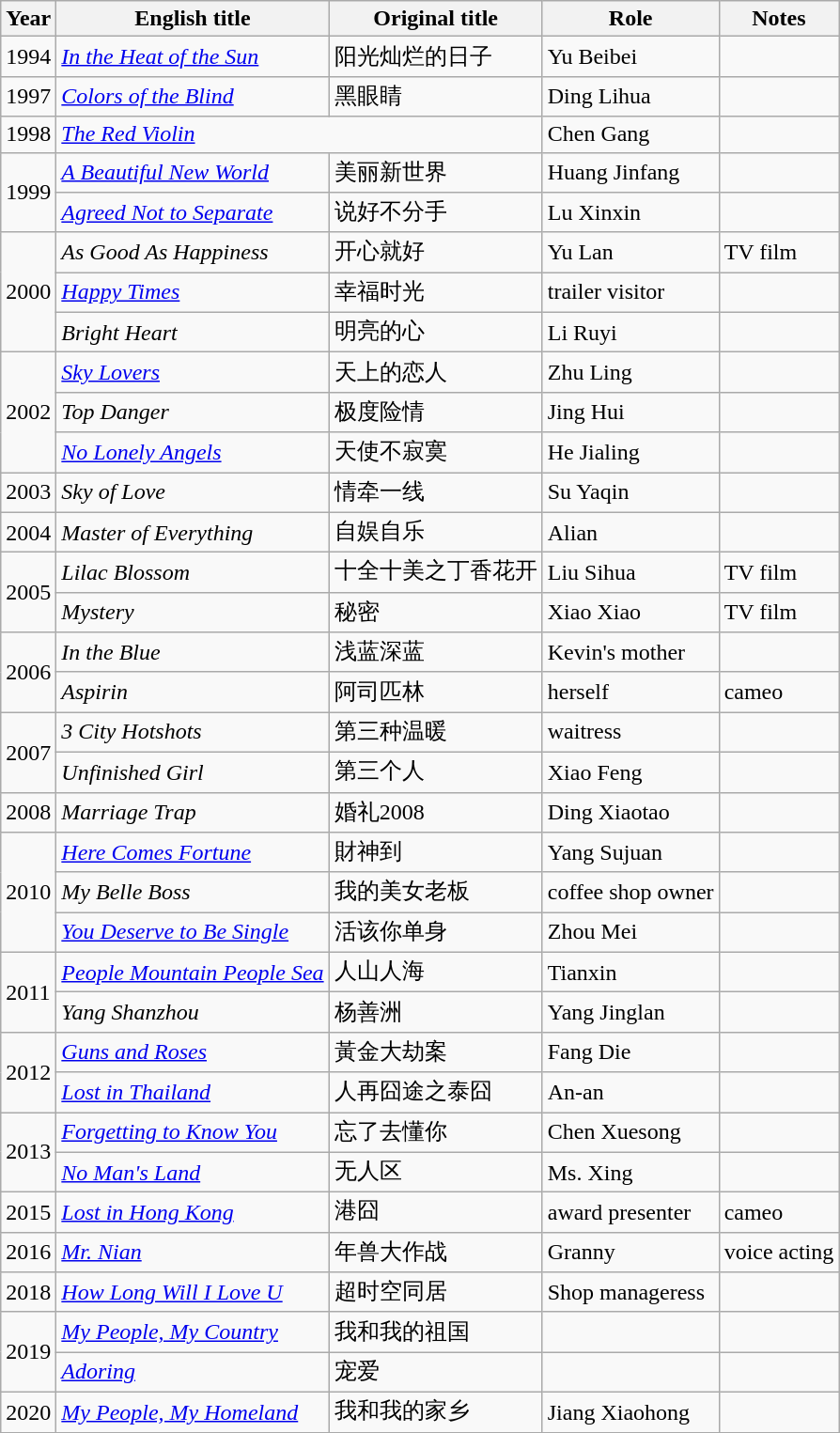<table class="wikitable sortable">
<tr>
<th>Year</th>
<th>English title</th>
<th>Original title</th>
<th>Role</th>
<th class="unsortable">Notes</th>
</tr>
<tr>
<td>1994</td>
<td><em><a href='#'>In the Heat of the Sun</a></em></td>
<td>阳光灿烂的日子</td>
<td>Yu Beibei</td>
<td></td>
</tr>
<tr>
<td>1997</td>
<td><em><a href='#'>Colors of the Blind</a></em></td>
<td>黑眼睛</td>
<td>Ding Lihua</td>
<td></td>
</tr>
<tr>
<td>1998</td>
<td colspan=2><em><a href='#'>The Red Violin</a></em></td>
<td>Chen Gang</td>
<td></td>
</tr>
<tr>
<td rowspan=2>1999</td>
<td><em><a href='#'>A Beautiful New World</a></em></td>
<td>美丽新世界</td>
<td>Huang Jinfang</td>
<td></td>
</tr>
<tr>
<td><em><a href='#'>Agreed Not to Separate</a></em></td>
<td>说好不分手</td>
<td>Lu Xinxin</td>
<td></td>
</tr>
<tr>
<td rowspan=3>2000</td>
<td><em>As Good As Happiness</em></td>
<td>开心就好</td>
<td>Yu Lan</td>
<td>TV film</td>
</tr>
<tr>
<td><em><a href='#'>Happy Times</a></em></td>
<td>幸福时光</td>
<td>trailer visitor</td>
<td></td>
</tr>
<tr>
<td><em>Bright Heart</em></td>
<td>明亮的心</td>
<td>Li Ruyi</td>
<td></td>
</tr>
<tr>
<td rowspan=3>2002</td>
<td><em><a href='#'>Sky Lovers</a></em></td>
<td>天上的恋人</td>
<td>Zhu Ling</td>
<td></td>
</tr>
<tr>
<td><em>Top Danger</em></td>
<td>极度险情</td>
<td>Jing Hui</td>
<td></td>
</tr>
<tr>
<td><em><a href='#'>No Lonely Angels</a></em></td>
<td>天使不寂寞</td>
<td>He Jialing</td>
<td></td>
</tr>
<tr>
<td>2003</td>
<td><em>Sky of Love</em></td>
<td>情牵一线</td>
<td>Su Yaqin</td>
<td></td>
</tr>
<tr>
<td>2004</td>
<td><em>Master of Everything</em></td>
<td>自娱自乐</td>
<td>Alian</td>
<td></td>
</tr>
<tr>
<td rowspan=2>2005</td>
<td><em>Lilac Blossom</em></td>
<td>十全十美之丁香花开</td>
<td>Liu Sihua</td>
<td>TV film</td>
</tr>
<tr>
<td><em>Mystery</em></td>
<td>秘密</td>
<td>Xiao Xiao</td>
<td>TV film</td>
</tr>
<tr>
<td rowspan=2>2006</td>
<td><em>In the Blue</em></td>
<td>浅蓝深蓝</td>
<td>Kevin's mother</td>
<td></td>
</tr>
<tr>
<td><em>Aspirin</em></td>
<td>阿司匹林</td>
<td>herself</td>
<td>cameo</td>
</tr>
<tr>
<td rowspan=2>2007</td>
<td><em>3 City Hotshots</em></td>
<td>第三种温暖</td>
<td>waitress</td>
<td></td>
</tr>
<tr>
<td><em>Unfinished Girl</em></td>
<td>第三个人</td>
<td>Xiao Feng</td>
<td></td>
</tr>
<tr>
<td>2008</td>
<td><em>Marriage Trap</em></td>
<td>婚礼2008</td>
<td>Ding Xiaotao</td>
<td></td>
</tr>
<tr>
<td rowspan=3>2010</td>
<td><em><a href='#'>Here Comes Fortune</a></em></td>
<td>財神到</td>
<td>Yang Sujuan</td>
<td></td>
</tr>
<tr>
<td><em>My Belle Boss</em></td>
<td>我的美女老板</td>
<td>coffee shop owner</td>
<td></td>
</tr>
<tr>
<td><em><a href='#'>You Deserve to Be Single</a></em></td>
<td>活该你单身</td>
<td>Zhou Mei</td>
<td></td>
</tr>
<tr>
<td rowspan=2>2011</td>
<td><em><a href='#'>People Mountain People Sea</a></em></td>
<td>人山人海</td>
<td>Tianxin</td>
<td></td>
</tr>
<tr>
<td><em>Yang Shanzhou</em></td>
<td>杨善洲</td>
<td>Yang Jinglan</td>
<td></td>
</tr>
<tr>
<td rowspan=2>2012</td>
<td><em><a href='#'>Guns and Roses</a></em></td>
<td>黃金大劫案</td>
<td>Fang Die</td>
<td></td>
</tr>
<tr>
<td><em><a href='#'>Lost in Thailand</a></em></td>
<td>人再囧途之泰囧</td>
<td>An-an</td>
<td></td>
</tr>
<tr>
<td rowspan=2>2013</td>
<td><em><a href='#'>Forgetting to Know You</a></em></td>
<td>忘了去懂你</td>
<td>Chen Xuesong</td>
<td></td>
</tr>
<tr>
<td><em><a href='#'>No Man's Land</a></em></td>
<td>无人区</td>
<td>Ms. Xing</td>
<td></td>
</tr>
<tr>
<td>2015</td>
<td><em><a href='#'>Lost in Hong Kong</a></em></td>
<td>港囧</td>
<td>award presenter</td>
<td>cameo</td>
</tr>
<tr>
<td>2016</td>
<td><em><a href='#'>Mr. Nian</a></em></td>
<td>年兽大作战</td>
<td>Granny</td>
<td>voice acting</td>
</tr>
<tr>
<td>2018</td>
<td><em><a href='#'>How Long Will I Love U</a></em></td>
<td>超时空同居</td>
<td>Shop manageress</td>
<td></td>
</tr>
<tr>
<td rowspan=2>2019</td>
<td><em><a href='#'>My People, My Country</a></em></td>
<td>我和我的祖国</td>
<td></td>
<td></td>
</tr>
<tr>
<td><em><a href='#'>Adoring</a></em></td>
<td>宠爱</td>
<td></td>
<td></td>
</tr>
<tr>
<td>2020</td>
<td><em><a href='#'>My People, My Homeland</a></em></td>
<td>我和我的家乡</td>
<td>Jiang Xiaohong</td>
<td></td>
</tr>
<tr>
</tr>
</table>
